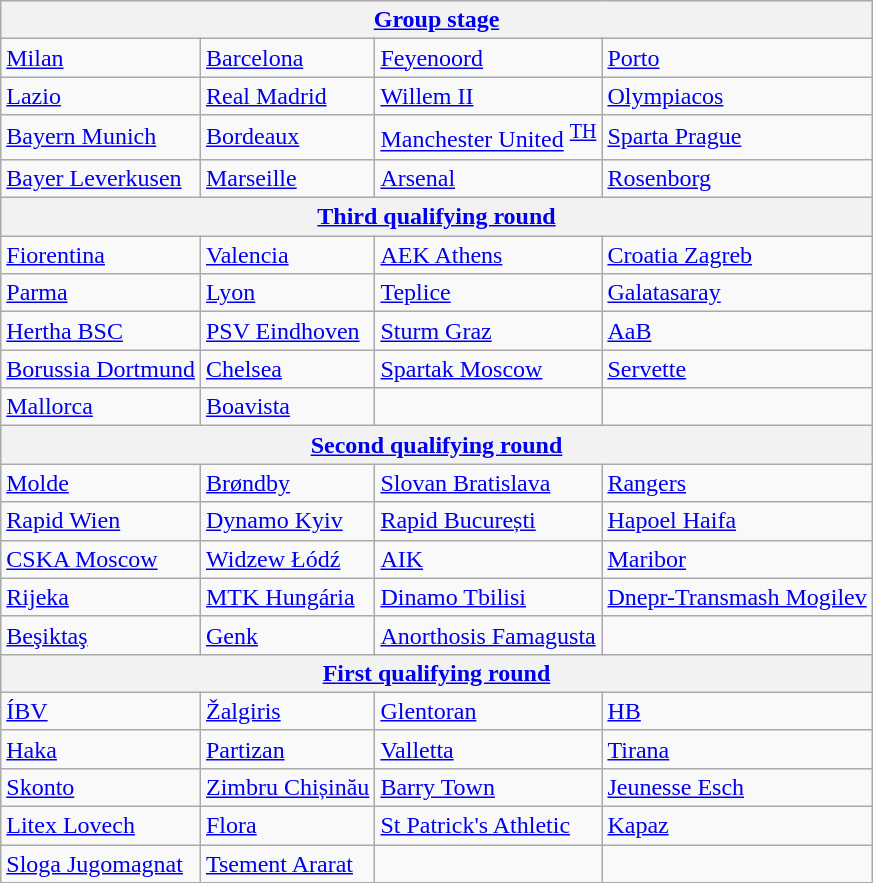<table class="wikitable">
<tr>
<th colspan=4><a href='#'>Group stage</a></th>
</tr>
<tr>
<td> <a href='#'>Milan</a> </td>
<td> <a href='#'>Barcelona</a> </td>
<td> <a href='#'>Feyenoord</a> </td>
<td> <a href='#'>Porto</a> </td>
</tr>
<tr>
<td> <a href='#'>Lazio</a> </td>
<td> <a href='#'>Real Madrid</a> </td>
<td> <a href='#'>Willem II</a> </td>
<td> <a href='#'>Olympiacos</a> </td>
</tr>
<tr>
<td> <a href='#'>Bayern Munich</a> </td>
<td> <a href='#'>Bordeaux</a> </td>
<td> <a href='#'>Manchester United</a> <sup><a href='#'>TH</a></sup></td>
<td> <a href='#'>Sparta Prague</a> </td>
</tr>
<tr>
<td> <a href='#'>Bayer Leverkusen</a> </td>
<td> <a href='#'>Marseille</a> </td>
<td> <a href='#'>Arsenal</a> </td>
<td> <a href='#'>Rosenborg</a> </td>
</tr>
<tr>
<th colspan=4><a href='#'>Third qualifying round</a></th>
</tr>
<tr>
<td> <a href='#'>Fiorentina</a> </td>
<td> <a href='#'>Valencia</a> </td>
<td> <a href='#'>AEK Athens</a> </td>
<td> <a href='#'>Croatia Zagreb</a> </td>
</tr>
<tr>
<td> <a href='#'>Parma</a> </td>
<td> <a href='#'>Lyon</a> </td>
<td> <a href='#'>Teplice</a> </td>
<td> <a href='#'>Galatasaray</a> </td>
</tr>
<tr>
<td> <a href='#'>Hertha BSC</a> </td>
<td> <a href='#'>PSV Eindhoven</a> </td>
<td> <a href='#'>Sturm Graz</a> </td>
<td> <a href='#'>AaB</a> </td>
</tr>
<tr>
<td> <a href='#'>Borussia Dortmund</a> </td>
<td> <a href='#'>Chelsea</a> </td>
<td> <a href='#'>Spartak Moscow</a> </td>
<td> <a href='#'>Servette</a> </td>
</tr>
<tr>
<td> <a href='#'>Mallorca</a> </td>
<td> <a href='#'>Boavista</a> </td>
<td></td>
<td></td>
</tr>
<tr>
<th colspan=4><a href='#'>Second qualifying round</a></th>
</tr>
<tr>
<td> <a href='#'>Molde</a> </td>
<td> <a href='#'>Brøndby</a> </td>
<td> <a href='#'>Slovan Bratislava</a> </td>
<td> <a href='#'>Rangers</a> </td>
</tr>
<tr>
<td> <a href='#'>Rapid Wien</a> </td>
<td> <a href='#'>Dynamo Kyiv</a> </td>
<td> <a href='#'>Rapid București</a> </td>
<td> <a href='#'>Hapoel Haifa</a> </td>
</tr>
<tr>
<td> <a href='#'>CSKA Moscow</a> </td>
<td> <a href='#'>Widzew Łódź</a> </td>
<td> <a href='#'>AIK</a> </td>
<td> <a href='#'>Maribor</a> </td>
</tr>
<tr>
<td> <a href='#'>Rijeka</a> </td>
<td> <a href='#'>MTK Hungária</a> </td>
<td> <a href='#'>Dinamo Tbilisi</a> </td>
<td> <a href='#'>Dnepr-Transmash Mogilev</a> </td>
</tr>
<tr>
<td> <a href='#'>Beşiktaş</a> </td>
<td> <a href='#'>Genk</a> </td>
<td> <a href='#'>Anorthosis Famagusta</a> </td>
<td></td>
</tr>
<tr>
<th colspan=4><a href='#'>First qualifying round</a></th>
</tr>
<tr>
<td> <a href='#'>ÍBV</a> </td>
<td> <a href='#'>Žalgiris</a> </td>
<td> <a href='#'>Glentoran</a> </td>
<td> <a href='#'>HB</a> </td>
</tr>
<tr>
<td> <a href='#'>Haka</a> </td>
<td> <a href='#'>Partizan</a> </td>
<td> <a href='#'>Valletta</a> </td>
<td> <a href='#'>Tirana</a> </td>
</tr>
<tr>
<td> <a href='#'>Skonto</a> </td>
<td> <a href='#'>Zimbru Chișinău</a> </td>
<td> <a href='#'>Barry Town</a> </td>
<td> <a href='#'>Jeunesse Esch</a> </td>
</tr>
<tr>
<td> <a href='#'>Litex Lovech</a> </td>
<td> <a href='#'>Flora</a> </td>
<td> <a href='#'>St Patrick's Athletic</a> </td>
<td> <a href='#'>Kapaz</a> </td>
</tr>
<tr>
<td> <a href='#'>Sloga Jugomagnat</a> </td>
<td> <a href='#'>Tsement Ararat</a> </td>
<td></td>
<td></td>
</tr>
<tr>
</tr>
</table>
